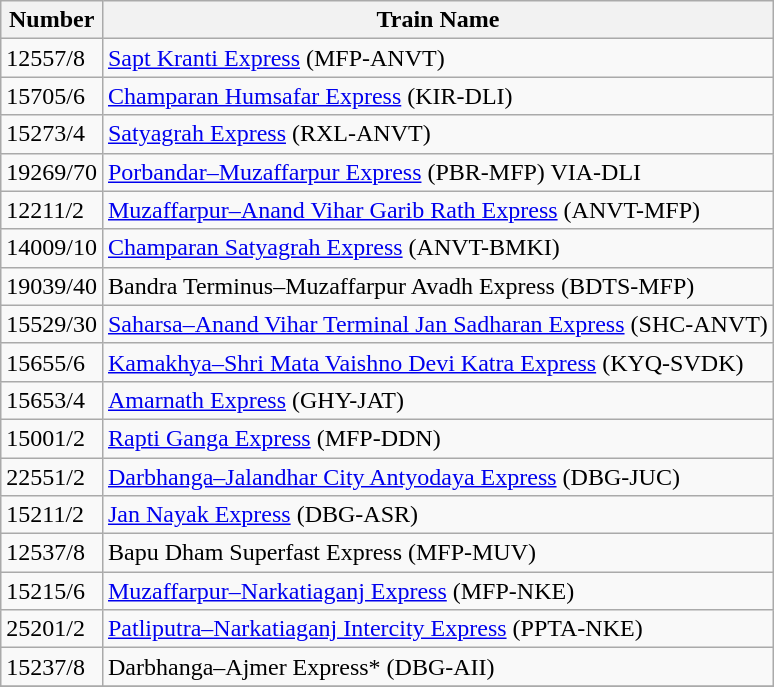<table class="wikitable sortable">
<tr>
<th>Number</th>
<th>Train Name</th>
</tr>
<tr>
<td>12557/8</td>
<td><a href='#'>Sapt Kranti Express</a> (MFP-ANVT)</td>
</tr>
<tr>
<td>15705/6</td>
<td><a href='#'>Champaran Humsafar Express</a> (KIR-DLI)</td>
</tr>
<tr>
<td>15273/4</td>
<td><a href='#'>Satyagrah Express</a> (RXL-ANVT)</td>
</tr>
<tr>
<td>19269/70</td>
<td><a href='#'>Porbandar–Muzaffarpur Express</a> (PBR-MFP) VIA-DLI</td>
</tr>
<tr>
<td>12211/2</td>
<td><a href='#'>Muzaffarpur–Anand Vihar Garib Rath Express</a> (ANVT-MFP)</td>
</tr>
<tr>
<td>14009/10</td>
<td><a href='#'>Champaran Satyagrah Express</a> (ANVT-BMKI)</td>
</tr>
<tr>
<td>19039/40</td>
<td>Bandra Terminus–Muzaffarpur Avadh Express (BDTS-MFP)</td>
</tr>
<tr>
<td>15529/30</td>
<td><a href='#'>Saharsa–Anand Vihar Terminal Jan Sadharan Express</a> (SHC-ANVT)</td>
</tr>
<tr>
<td>15655/6</td>
<td><a href='#'>Kamakhya–Shri Mata Vaishno Devi Katra Express</a> (KYQ-SVDK)</td>
</tr>
<tr>
<td>15653/4</td>
<td><a href='#'>Amarnath Express</a> (GHY-JAT)</td>
</tr>
<tr>
<td>15001/2</td>
<td><a href='#'>Rapti Ganga Express</a> (MFP-DDN)</td>
</tr>
<tr>
<td>22551/2</td>
<td><a href='#'>Darbhanga–Jalandhar City Antyodaya Express</a> (DBG-JUC)</td>
</tr>
<tr>
<td>15211/2</td>
<td><a href='#'>Jan Nayak Express</a> (DBG-ASR)</td>
</tr>
<tr>
<td>12537/8</td>
<td>Bapu Dham Superfast Express (MFP-MUV)</td>
</tr>
<tr>
<td>15215/6</td>
<td><a href='#'>Muzaffarpur–Narkatiaganj Express</a> (MFP-NKE)</td>
</tr>
<tr>
<td>25201/2</td>
<td><a href='#'>Patliputra–Narkatiaganj Intercity Express</a> (PPTA-NKE)</td>
</tr>
<tr>
<td>15237/8</td>
<td>Darbhanga–Ajmer Express* (DBG-AII)</td>
</tr>
<tr>
</tr>
</table>
